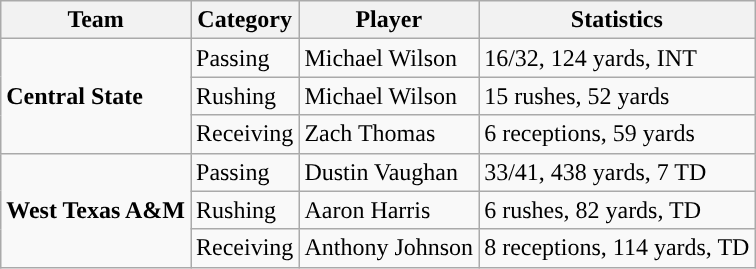<table class="wikitable" style="float: left;">
<tr>
<th>Team</th>
<th>Category</th>
<th>Player</th>
<th>Statistics</th>
</tr>
<tr>
<td rowspan=3><strong>Central State</strong></td>
<td>Passing</td>
<td>Michael Wilson</td>
<td>16/32, 124 yards, INT</td>
</tr>
<tr>
<td>Rushing</td>
<td>Michael Wilson</td>
<td>15 rushes, 52 yards</td>
</tr>
<tr>
<td>Receiving</td>
<td>Zach Thomas</td>
<td>6 receptions, 59 yards</td>
</tr>
<tr>
<td rowspan=3><strong>West Texas A&M</strong></td>
<td>Passing</td>
<td>Dustin Vaughan</td>
<td>33/41, 438 yards, 7 TD</td>
</tr>
<tr>
<td>Rushing</td>
<td>Aaron Harris</td>
<td>6 rushes, 82 yards, TD</td>
</tr>
<tr>
<td>Receiving</td>
<td>Anthony Johnson</td>
<td>8 receptions, 114 yards, TD</td>
</tr>
</table>
